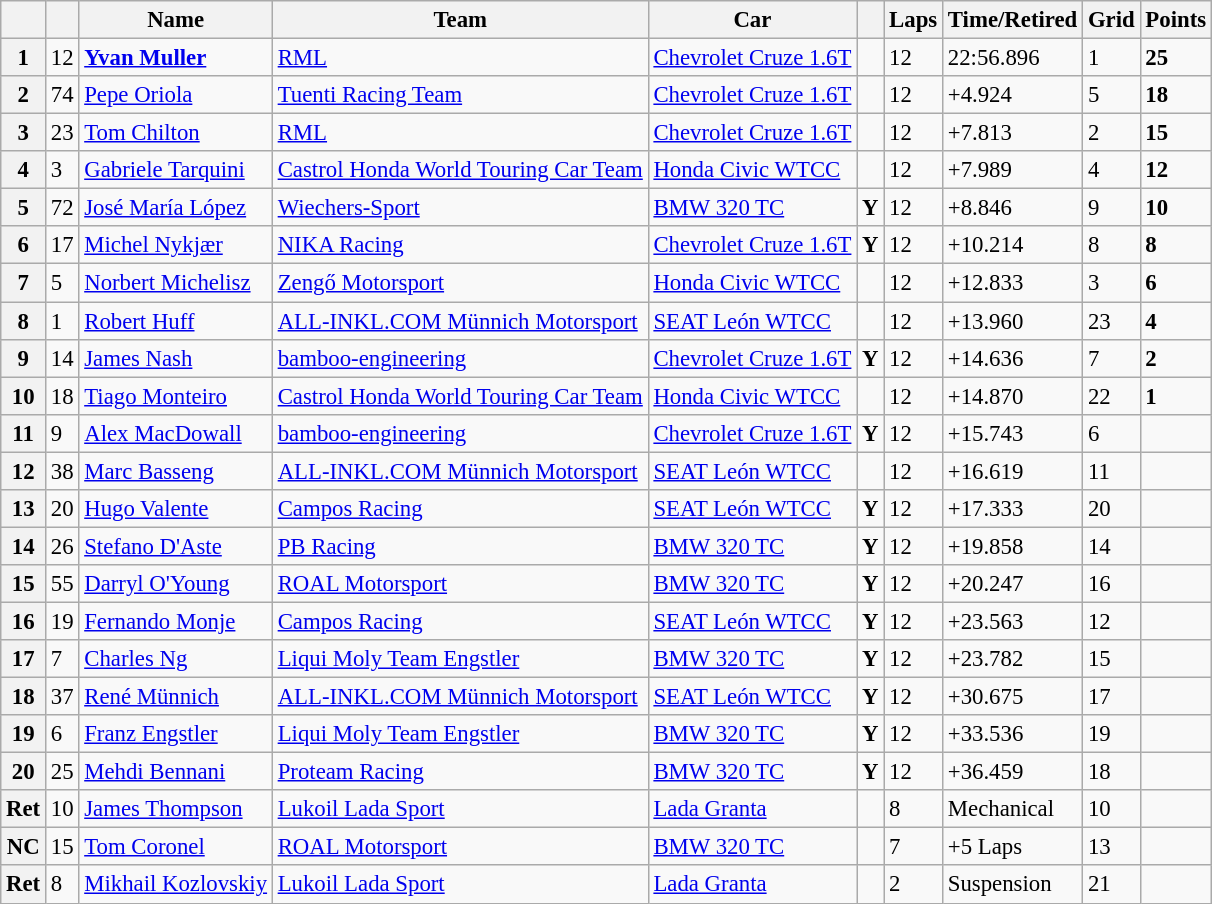<table class="wikitable sortable" style="font-size: 95%;">
<tr>
<th></th>
<th></th>
<th>Name</th>
<th>Team</th>
<th>Car</th>
<th></th>
<th>Laps</th>
<th>Time/Retired</th>
<th>Grid</th>
<th>Points</th>
</tr>
<tr>
<th>1</th>
<td>12</td>
<td> <strong><a href='#'>Yvan Muller</a></strong></td>
<td><a href='#'>RML</a></td>
<td><a href='#'>Chevrolet Cruze 1.6T</a></td>
<td></td>
<td>12</td>
<td>22:56.896</td>
<td>1</td>
<td><strong>25</strong></td>
</tr>
<tr>
<th>2</th>
<td>74</td>
<td> <a href='#'>Pepe Oriola</a></td>
<td><a href='#'>Tuenti Racing Team</a></td>
<td><a href='#'>Chevrolet Cruze 1.6T</a></td>
<td></td>
<td>12</td>
<td>+4.924</td>
<td>5</td>
<td><strong>18</strong></td>
</tr>
<tr>
<th>3</th>
<td>23</td>
<td> <a href='#'>Tom Chilton</a></td>
<td><a href='#'>RML</a></td>
<td><a href='#'>Chevrolet Cruze 1.6T</a></td>
<td></td>
<td>12</td>
<td>+7.813</td>
<td>2</td>
<td><strong>15</strong></td>
</tr>
<tr>
<th>4</th>
<td>3</td>
<td> <a href='#'>Gabriele Tarquini</a></td>
<td><a href='#'>Castrol Honda World Touring Car Team</a></td>
<td><a href='#'>Honda Civic WTCC</a></td>
<td></td>
<td>12</td>
<td>+7.989</td>
<td>4</td>
<td><strong>12</strong></td>
</tr>
<tr>
<th>5</th>
<td>72</td>
<td> <a href='#'>José María López</a></td>
<td><a href='#'>Wiechers-Sport</a></td>
<td><a href='#'>BMW 320 TC</a></td>
<td align=center><strong><span>Y</span></strong></td>
<td>12</td>
<td>+8.846</td>
<td>9</td>
<td><strong>10</strong></td>
</tr>
<tr>
<th>6</th>
<td>17</td>
<td> <a href='#'>Michel Nykjær</a></td>
<td><a href='#'>NIKA Racing</a></td>
<td><a href='#'>Chevrolet Cruze 1.6T</a></td>
<td align=center><strong><span>Y</span></strong></td>
<td>12</td>
<td>+10.214</td>
<td>8</td>
<td><strong>8</strong></td>
</tr>
<tr>
<th>7</th>
<td>5</td>
<td> <a href='#'>Norbert Michelisz</a></td>
<td><a href='#'>Zengő Motorsport</a></td>
<td><a href='#'>Honda Civic WTCC</a></td>
<td></td>
<td>12</td>
<td>+12.833</td>
<td>3</td>
<td><strong>6</strong></td>
</tr>
<tr>
<th>8</th>
<td>1</td>
<td> <a href='#'>Robert Huff</a></td>
<td><a href='#'>ALL-INKL.COM Münnich Motorsport</a></td>
<td><a href='#'>SEAT León WTCC</a></td>
<td></td>
<td>12</td>
<td>+13.960</td>
<td>23</td>
<td><strong>4</strong></td>
</tr>
<tr>
<th>9</th>
<td>14</td>
<td> <a href='#'>James Nash</a></td>
<td><a href='#'>bamboo-engineering</a></td>
<td><a href='#'>Chevrolet Cruze 1.6T</a></td>
<td align=center><strong><span>Y</span></strong></td>
<td>12</td>
<td>+14.636</td>
<td>7</td>
<td><strong>2</strong></td>
</tr>
<tr>
<th>10</th>
<td>18</td>
<td> <a href='#'>Tiago Monteiro</a></td>
<td><a href='#'>Castrol Honda World Touring Car Team</a></td>
<td><a href='#'>Honda Civic WTCC</a></td>
<td></td>
<td>12</td>
<td>+14.870</td>
<td>22</td>
<td><strong>1</strong></td>
</tr>
<tr>
<th>11</th>
<td>9</td>
<td> <a href='#'>Alex MacDowall</a></td>
<td><a href='#'>bamboo-engineering</a></td>
<td><a href='#'>Chevrolet Cruze 1.6T</a></td>
<td align=center><strong><span>Y</span></strong></td>
<td>12</td>
<td>+15.743</td>
<td>6</td>
<td></td>
</tr>
<tr>
<th>12</th>
<td>38</td>
<td> <a href='#'>Marc Basseng</a></td>
<td><a href='#'>ALL-INKL.COM Münnich Motorsport</a></td>
<td><a href='#'>SEAT León WTCC</a></td>
<td></td>
<td>12</td>
<td>+16.619</td>
<td>11</td>
<td></td>
</tr>
<tr>
<th>13</th>
<td>20</td>
<td> <a href='#'>Hugo Valente</a></td>
<td><a href='#'>Campos Racing</a></td>
<td><a href='#'>SEAT León WTCC</a></td>
<td align=center><strong><span>Y</span></strong></td>
<td>12</td>
<td>+17.333</td>
<td>20</td>
<td></td>
</tr>
<tr>
<th>14</th>
<td>26</td>
<td> <a href='#'>Stefano D'Aste</a></td>
<td><a href='#'>PB Racing</a></td>
<td><a href='#'>BMW 320 TC</a></td>
<td align=center><strong><span>Y</span></strong></td>
<td>12</td>
<td>+19.858</td>
<td>14</td>
<td></td>
</tr>
<tr>
<th>15</th>
<td>55</td>
<td> <a href='#'>Darryl O'Young</a></td>
<td><a href='#'>ROAL Motorsport</a></td>
<td><a href='#'>BMW 320 TC</a></td>
<td align=center><strong><span>Y</span></strong></td>
<td>12</td>
<td>+20.247</td>
<td>16</td>
<td></td>
</tr>
<tr>
<th>16</th>
<td>19</td>
<td> <a href='#'>Fernando Monje</a></td>
<td><a href='#'>Campos Racing</a></td>
<td><a href='#'>SEAT León WTCC</a></td>
<td align=center><strong><span>Y</span></strong></td>
<td>12</td>
<td>+23.563</td>
<td>12</td>
<td></td>
</tr>
<tr>
<th>17</th>
<td>7</td>
<td> <a href='#'>Charles Ng</a></td>
<td><a href='#'>Liqui Moly Team Engstler</a></td>
<td><a href='#'>BMW 320 TC</a></td>
<td align=center><strong><span>Y</span></strong></td>
<td>12</td>
<td>+23.782</td>
<td>15</td>
<td></td>
</tr>
<tr>
<th>18</th>
<td>37</td>
<td> <a href='#'>René Münnich</a></td>
<td><a href='#'>ALL-INKL.COM Münnich Motorsport</a></td>
<td><a href='#'>SEAT León WTCC</a></td>
<td align=center><strong><span>Y</span></strong></td>
<td>12</td>
<td>+30.675</td>
<td>17</td>
<td></td>
</tr>
<tr>
<th>19</th>
<td>6</td>
<td> <a href='#'>Franz Engstler</a></td>
<td><a href='#'>Liqui Moly Team Engstler</a></td>
<td><a href='#'>BMW 320 TC</a></td>
<td align=center><strong><span>Y</span></strong></td>
<td>12</td>
<td>+33.536</td>
<td>19</td>
<td></td>
</tr>
<tr>
<th>20</th>
<td>25</td>
<td> <a href='#'>Mehdi Bennani</a></td>
<td><a href='#'>Proteam Racing</a></td>
<td><a href='#'>BMW 320 TC</a></td>
<td align=center><strong><span>Y</span></strong></td>
<td>12</td>
<td>+36.459</td>
<td>18</td>
<td></td>
</tr>
<tr>
<th>Ret</th>
<td>10</td>
<td> <a href='#'>James Thompson</a></td>
<td><a href='#'>Lukoil Lada Sport</a></td>
<td><a href='#'>Lada Granta</a></td>
<td></td>
<td>8</td>
<td>Mechanical</td>
<td>10</td>
<td></td>
</tr>
<tr>
<th>NC</th>
<td>15</td>
<td> <a href='#'>Tom Coronel</a></td>
<td><a href='#'>ROAL Motorsport</a></td>
<td><a href='#'>BMW 320 TC</a></td>
<td></td>
<td>7</td>
<td>+5 Laps</td>
<td>13</td>
<td></td>
</tr>
<tr>
<th>Ret</th>
<td>8</td>
<td> <a href='#'>Mikhail Kozlovskiy</a></td>
<td><a href='#'>Lukoil Lada Sport</a></td>
<td><a href='#'>Lada Granta</a></td>
<td></td>
<td>2</td>
<td>Suspension</td>
<td>21</td>
<td></td>
</tr>
</table>
